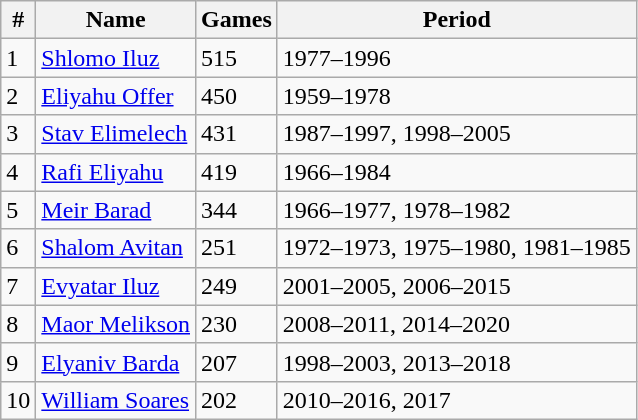<table class="wikitable">
<tr>
<th>#</th>
<th>Name</th>
<th>Games</th>
<th>Period</th>
</tr>
<tr>
<td>1</td>
<td><a href='#'>Shlomo Iluz</a></td>
<td>515</td>
<td>1977–1996</td>
</tr>
<tr>
<td>2</td>
<td><a href='#'>Eliyahu Offer</a></td>
<td>450</td>
<td>1959–1978</td>
</tr>
<tr>
<td>3</td>
<td><a href='#'>Stav Elimelech</a></td>
<td>431</td>
<td>1987–1997, 1998–2005</td>
</tr>
<tr>
<td>4</td>
<td><a href='#'>Rafi Eliyahu</a></td>
<td>419</td>
<td>1966–1984</td>
</tr>
<tr>
<td>5</td>
<td><a href='#'>Meir Barad</a></td>
<td>344</td>
<td>1966–1977, 1978–1982</td>
</tr>
<tr>
<td>6</td>
<td><a href='#'>Shalom Avitan</a></td>
<td>251</td>
<td>1972–1973, 1975–1980, 1981–1985</td>
</tr>
<tr>
<td>7</td>
<td><a href='#'>Evyatar Iluz</a></td>
<td>249</td>
<td>2001–2005, 2006–2015</td>
</tr>
<tr>
<td>8</td>
<td><a href='#'>Maor Melikson</a></td>
<td>230</td>
<td>2008–2011, 2014–2020</td>
</tr>
<tr>
<td>9</td>
<td><a href='#'>Elyaniv Barda</a></td>
<td>207</td>
<td>1998–2003, 2013–2018</td>
</tr>
<tr>
<td>10</td>
<td><a href='#'>William Soares</a></td>
<td>202</td>
<td>2010–2016, 2017</td>
</tr>
</table>
